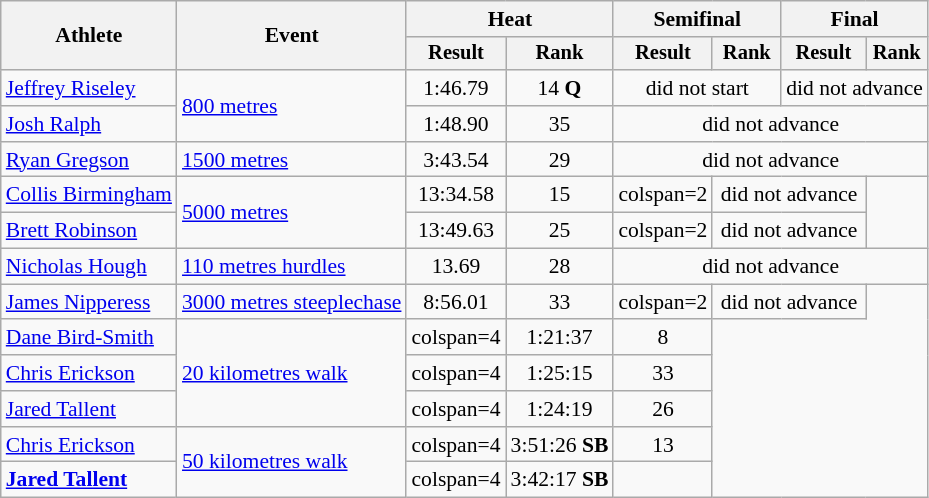<table class="wikitable" style="font-size:90%">
<tr>
<th rowspan="2">Athlete</th>
<th rowspan="2">Event</th>
<th colspan="2">Heat</th>
<th colspan="2">Semifinal</th>
<th colspan="2">Final</th>
</tr>
<tr style="font-size:95%">
<th>Result</th>
<th>Rank</th>
<th>Result</th>
<th>Rank</th>
<th>Result</th>
<th>Rank</th>
</tr>
<tr style=text-align:center>
<td style=text-align:left><a href='#'>Jeffrey Riseley</a></td>
<td style=text-align:left rowspan=2><a href='#'>800 metres</a></td>
<td>1:46.79</td>
<td>14 <strong>Q</strong></td>
<td colspan=2>did not start</td>
<td colspan=2>did not advance</td>
</tr>
<tr style=text-align:center>
<td style=text-align:left><a href='#'>Josh Ralph</a></td>
<td>1:48.90</td>
<td>35</td>
<td colspan=4>did not advance</td>
</tr>
<tr style=text-align:center>
<td style=text-align:left><a href='#'>Ryan Gregson</a></td>
<td style=text-align:left><a href='#'>1500 metres</a></td>
<td>3:43.54</td>
<td>29</td>
<td colspan=4>did not advance</td>
</tr>
<tr style=text-align:center>
<td style=text-align:left><a href='#'>Collis Birmingham</a></td>
<td style=text-align:left rowspan=2><a href='#'>5000 metres</a></td>
<td>13:34.58</td>
<td>15</td>
<td>colspan=2 </td>
<td colspan=2>did not advance</td>
</tr>
<tr style=text-align:center>
<td style=text-align:left><a href='#'>Brett Robinson</a></td>
<td>13:49.63</td>
<td>25</td>
<td>colspan=2 </td>
<td colspan=2>did not advance</td>
</tr>
<tr style=text-align:center>
<td style=text-align:left><a href='#'>Nicholas Hough</a></td>
<td style=text-align:left><a href='#'>110 metres hurdles</a></td>
<td>13.69</td>
<td>28</td>
<td colspan=4>did not advance</td>
</tr>
<tr style=text-align:center>
<td style=text-align:left><a href='#'>James Nipperess</a></td>
<td style=text-align:left><a href='#'>3000 metres steeplechase</a></td>
<td>8:56.01</td>
<td>33</td>
<td>colspan=2 </td>
<td colspan=2>did not advance</td>
</tr>
<tr style=text-align:center>
<td style=text-align:left><a href='#'>Dane Bird-Smith</a></td>
<td style=text-align:left rowspan=3><a href='#'>20 kilometres walk</a></td>
<td>colspan=4 </td>
<td>1:21:37</td>
<td>8</td>
</tr>
<tr style=text-align:center>
<td style=text-align:left><a href='#'>Chris Erickson</a></td>
<td>colspan=4 </td>
<td>1:25:15</td>
<td>33</td>
</tr>
<tr style=text-align:center>
<td style=text-align:left><a href='#'>Jared Tallent</a></td>
<td>colspan=4 </td>
<td>1:24:19</td>
<td>26</td>
</tr>
<tr style=text-align:center>
<td style=text-align:left><a href='#'>Chris Erickson</a></td>
<td style=text-align:left rowspan=2><a href='#'>50 kilometres walk</a></td>
<td>colspan=4 </td>
<td>3:51:26 <strong>SB</strong></td>
<td>13</td>
</tr>
<tr style=text-align:center>
<td style=text-align:left><strong><a href='#'>Jared Tallent</a></strong></td>
<td>colspan=4 </td>
<td>3:42:17 <strong>SB</strong></td>
<td></td>
</tr>
</table>
